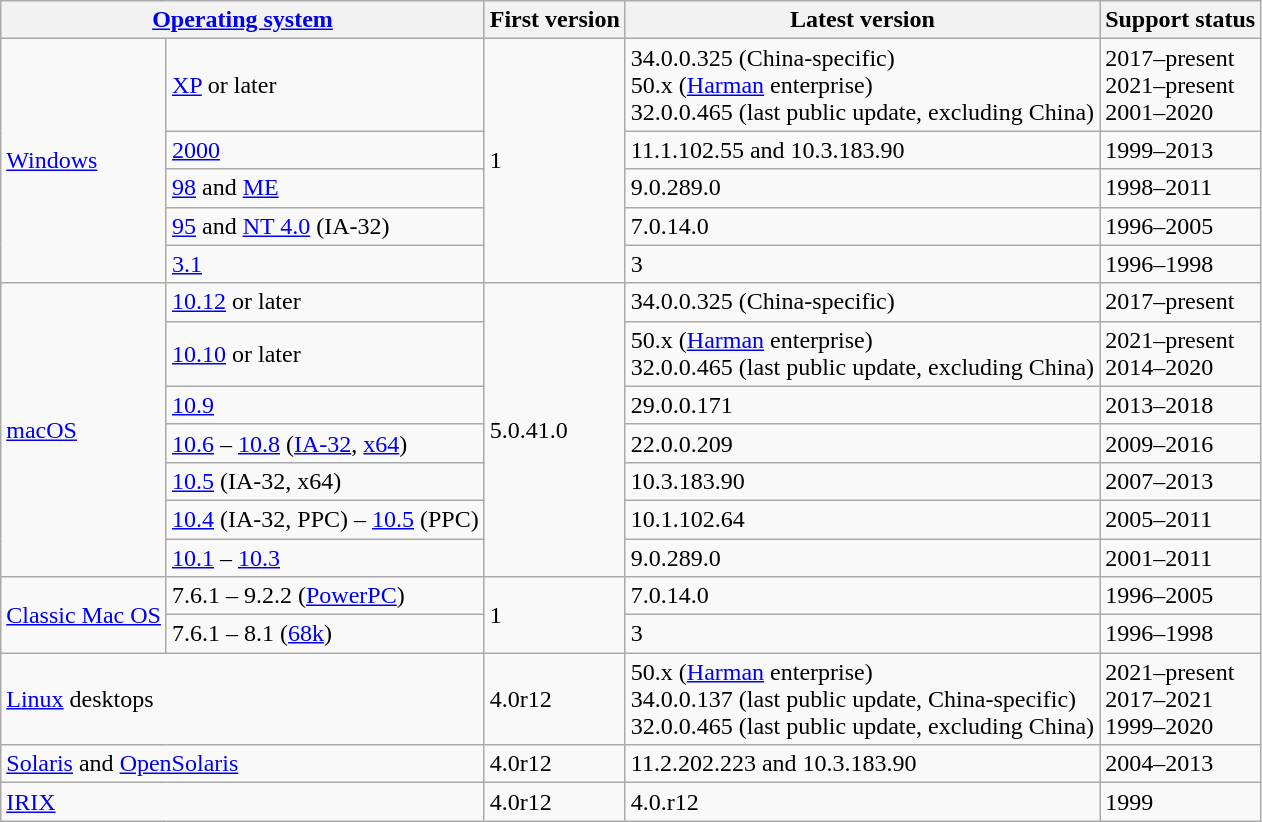<table class="wikitable sortable">
<tr>
<th colspan="2"><a href='#'>Operating system</a></th>
<th>First version</th>
<th>Latest version</th>
<th>Support status</th>
</tr>
<tr>
<td rowspan="5"><a href='#'>Windows</a></td>
<td><a href='#'>XP</a> or later</td>
<td rowspan="5">1</td>
<td>34.0.0.325 (China-specific)<br>50.x (<a href='#'>Harman</a> enterprise)<br>32.0.0.465 (last public update, excluding China)</td>
<td>2017–present<br>2021–present<br>2001–2020</td>
</tr>
<tr>
<td><a href='#'>2000</a></td>
<td>11.1.102.55 and 10.3.183.90</td>
<td>1999–2013</td>
</tr>
<tr>
<td><a href='#'>98</a> and <a href='#'>ME</a></td>
<td>9.0.289.0</td>
<td>1998–2011</td>
</tr>
<tr>
<td><a href='#'>95</a> and <a href='#'>NT 4.0</a> (IA-32)</td>
<td>7.0.14.0</td>
<td>1996–2005</td>
</tr>
<tr>
<td><a href='#'>3.1</a></td>
<td>3</td>
<td>1996–1998</td>
</tr>
<tr>
<td rowspan="7"><a href='#'>macOS</a></td>
<td><a href='#'>10.12</a> or later</td>
<td rowspan="7">5.0.41.0</td>
<td>34.0.0.325 (China-specific)</td>
<td>2017–present</td>
</tr>
<tr>
<td><a href='#'>10.10</a> or later</td>
<td>50.x (<a href='#'>Harman</a> enterprise)<br>32.0.0.465 (last public update, excluding China)</td>
<td>2021–present<br>2014–2020</td>
</tr>
<tr>
<td><a href='#'>10.9</a></td>
<td>29.0.0.171</td>
<td>2013–2018</td>
</tr>
<tr>
<td><a href='#'>10.6</a> – <a href='#'>10.8</a> (<a href='#'>IA-32</a>, <a href='#'>x64</a>)</td>
<td>22.0.0.209</td>
<td>2009–2016</td>
</tr>
<tr>
<td><a href='#'>10.5</a> (IA-32, x64)</td>
<td>10.3.183.90</td>
<td>2007–2013</td>
</tr>
<tr>
<td><a href='#'>10.4</a> (IA-32, PPC) – <a href='#'>10.5</a> (PPC)</td>
<td>10.1.102.64</td>
<td>2005–2011</td>
</tr>
<tr>
<td><a href='#'>10.1</a> – <a href='#'>10.3</a></td>
<td>9.0.289.0</td>
<td>2001–2011</td>
</tr>
<tr>
<td rowspan="2"><a href='#'>Classic Mac OS</a></td>
<td>7.6.1 – 9.2.2 (<a href='#'>PowerPC</a>)</td>
<td rowspan="2">1</td>
<td>7.0.14.0</td>
<td>1996–2005</td>
</tr>
<tr>
<td>7.6.1 – 8.1 (<a href='#'>68k</a>)</td>
<td>3</td>
<td>1996–1998</td>
</tr>
<tr>
<td colspan="2"><a href='#'>Linux</a> desktops</td>
<td>4.0r12</td>
<td>50.x (<a href='#'>Harman</a> enterprise)<br>34.0.0.137 (last public update, China-specific)<br>32.0.0.465 (last public update, excluding China)</td>
<td>2021–present<br>2017–2021<br>1999–2020</td>
</tr>
<tr>
<td colspan="2"><a href='#'>Solaris</a> and <a href='#'>OpenSolaris</a></td>
<td>4.0r12</td>
<td>11.2.202.223 and 10.3.183.90</td>
<td>2004–2013</td>
</tr>
<tr>
<td colspan="2"><a href='#'>IRIX</a></td>
<td>4.0r12</td>
<td>4.0.r12</td>
<td>1999</td>
</tr>
</table>
